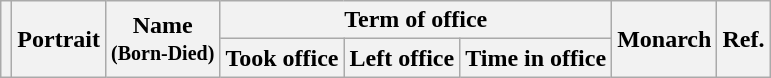<table class="wikitable" style="text-align:center;">
<tr>
<th rowspan=2></th>
<th rowspan=2>Portrait</th>
<th rowspan=2>Name<br><small>(Born-Died)</small></th>
<th colspan=3>Term of office</th>
<th rowspan=2>Monarch</th>
<th rowspan=2>Ref.</th>
</tr>
<tr>
<th>Took office</th>
<th>Left office</th>
<th>Time in office<br>





</th>
</tr>
</table>
